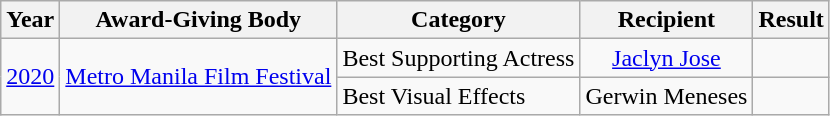<table class="wikitable">
<tr>
<th>Year</th>
<th>Award-Giving Body</th>
<th>Category</th>
<th>Recipient</th>
<th>Result</th>
</tr>
<tr>
<td rowspan="2"><a href='#'>2020</a></td>
<td rowspan="2"><a href='#'>Metro Manila Film Festival</a></td>
<td>Best Supporting Actress</td>
<td align="center"><a href='#'>Jaclyn Jose</a></td>
<td></td>
</tr>
<tr>
<td>Best Visual Effects</td>
<td align="center">Gerwin Meneses</td>
<td></td>
</tr>
</table>
